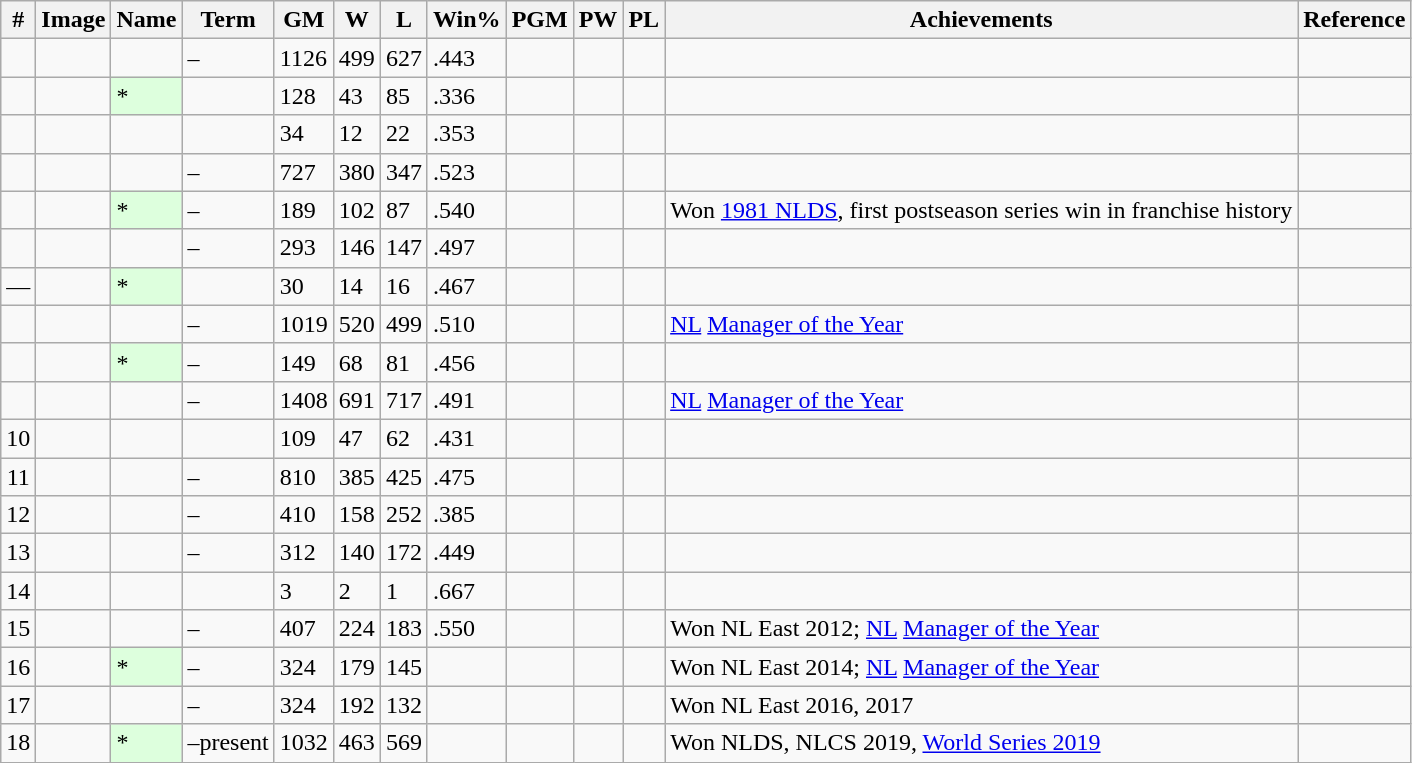<table class="wikitable sortable">
<tr>
<th class="unsortable">#</th>
<th>Image</th>
<th>Name</th>
<th>Term</th>
<th>GM</th>
<th>W</th>
<th>L</th>
<th>Win%</th>
<th>PGM</th>
<th>PW</th>
<th>PL</th>
<th class="unsortable">Achievements</th>
<th class="unsortable">Reference</th>
</tr>
<tr>
<td align="center"></td>
<td></td>
<td></td>
<td>–</td>
<td>1126</td>
<td>499</td>
<td>627</td>
<td>.443</td>
<td></td>
<td></td>
<td></td>
<td></td>
<td align=center></td>
</tr>
<tr>
<td align="center"></td>
<td></td>
<td style="background-color:#ddffdd">*</td>
<td></td>
<td>128</td>
<td>43</td>
<td>85</td>
<td>.336</td>
<td></td>
<td></td>
<td></td>
<td></td>
<td align=center></td>
</tr>
<tr>
<td align="center"></td>
<td></td>
<td></td>
<td></td>
<td>34</td>
<td>12</td>
<td>22</td>
<td>.353</td>
<td></td>
<td></td>
<td></td>
<td></td>
<td align=center></td>
</tr>
<tr>
<td align="center"></td>
<td></td>
<td></td>
<td>–</td>
<td>727</td>
<td>380</td>
<td>347</td>
<td>.523</td>
<td></td>
<td></td>
<td></td>
<td></td>
<td align=center></td>
</tr>
<tr>
<td align="center"></td>
<td></td>
<td style="background-color:#ddffdd">*</td>
<td>–</td>
<td>189</td>
<td>102</td>
<td>87</td>
<td>.540</td>
<td></td>
<td></td>
<td></td>
<td>Won <a href='#'>1981 NLDS</a>, first postseason series win in franchise history</td>
<td align=center></td>
</tr>
<tr>
<td align="center"></td>
<td></td>
<td></td>
<td>–</td>
<td>293</td>
<td>146</td>
<td>147</td>
<td>.497</td>
<td></td>
<td></td>
<td></td>
<td></td>
<td align=center></td>
</tr>
<tr>
<td align="center">—</td>
<td></td>
<td style="background-color:#ddffdd">*</td>
<td></td>
<td>30</td>
<td>14</td>
<td>16</td>
<td>.467</td>
<td></td>
<td></td>
<td></td>
<td></td>
<td align=center></td>
</tr>
<tr>
<td align="center"></td>
<td></td>
<td></td>
<td>–</td>
<td>1019</td>
<td>520</td>
<td>499</td>
<td>.510</td>
<td></td>
<td></td>
<td></td>
<td> <a href='#'>NL</a> <a href='#'>Manager of the Year</a></td>
<td align=center></td>
</tr>
<tr>
<td align="center"></td>
<td></td>
<td style="background-color:#ddffdd">*</td>
<td>–</td>
<td>149</td>
<td>68</td>
<td>81</td>
<td>.456</td>
<td></td>
<td></td>
<td></td>
<td></td>
<td align=center></td>
</tr>
<tr>
<td align="center"></td>
<td></td>
<td></td>
<td>–</td>
<td>1408</td>
<td>691</td>
<td>717</td>
<td>.491</td>
<td></td>
<td></td>
<td></td>
<td> <a href='#'>NL</a> <a href='#'>Manager of the Year</a></td>
<td align=center></td>
</tr>
<tr>
<td align="center">10</td>
<td></td>
<td></td>
<td></td>
<td>109</td>
<td>47</td>
<td>62</td>
<td>.431</td>
<td></td>
<td></td>
<td></td>
<td></td>
<td align=center></td>
</tr>
<tr>
<td align="center">11</td>
<td></td>
<td></td>
<td>–</td>
<td>810</td>
<td>385</td>
<td>425</td>
<td>.475</td>
<td></td>
<td></td>
<td></td>
<td></td>
<td align=center></td>
</tr>
<tr>
<td align="center">12</td>
<td></td>
<td></td>
<td>–</td>
<td>410</td>
<td>158</td>
<td>252</td>
<td>.385</td>
<td></td>
<td></td>
<td></td>
<td></td>
<td align=center></td>
</tr>
<tr>
<td align="center">13</td>
<td></td>
<td></td>
<td>–</td>
<td>312</td>
<td>140</td>
<td>172</td>
<td>.449</td>
<td></td>
<td></td>
<td></td>
<td></td>
<td align=center></td>
</tr>
<tr>
<td align="center">14</td>
<td></td>
<td></td>
<td></td>
<td>3</td>
<td>2</td>
<td>1</td>
<td>.667</td>
<td></td>
<td></td>
<td></td>
<td></td>
<td align=center></td>
</tr>
<tr>
<td align="center">15</td>
<td></td>
<td></td>
<td>–</td>
<td>407</td>
<td>224</td>
<td>183</td>
<td>.550</td>
<td></td>
<td></td>
<td></td>
<td>Won NL East 2012;  <a href='#'>NL</a> <a href='#'>Manager of the Year</a></td>
<td align=center></td>
</tr>
<tr>
<td align="center">16</td>
<td></td>
<td style="background-color:#ddffdd">*</td>
<td>–</td>
<td>324</td>
<td>179</td>
<td>145</td>
<td></td>
<td></td>
<td></td>
<td></td>
<td>Won NL East 2014;  <a href='#'>NL</a> <a href='#'>Manager of the Year</a></td>
<td align=center></td>
</tr>
<tr>
<td align="center">17</td>
<td></td>
<td></td>
<td>–</td>
<td>324</td>
<td>192</td>
<td>132</td>
<td></td>
<td></td>
<td></td>
<td></td>
<td>Won NL East 2016, 2017</td>
<td align=center></td>
</tr>
<tr>
<td align="center">18</td>
<td></td>
<td style="background-color:#ddffdd">*</td>
<td>–present</td>
<td>1032</td>
<td>463</td>
<td>569</td>
<td></td>
<td></td>
<td></td>
<td></td>
<td>Won NLDS, NLCS 2019, <a href='#'>World Series 2019</a></td>
<td align=center></td>
</tr>
</table>
